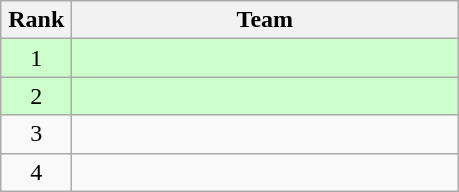<table class="wikitable" style="text-align: center;">
<tr>
<th width=40>Rank</th>
<th width=250>Team</th>
</tr>
<tr bgcolor=#ccffcc>
<td>1</td>
<td align=left></td>
</tr>
<tr bgcolor=#ccffcc>
<td>2</td>
<td align=left></td>
</tr>
<tr>
<td>3</td>
<td align=left></td>
</tr>
<tr>
<td>4</td>
<td align=left></td>
</tr>
</table>
